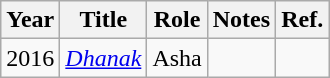<table class="wikitable sortable">
<tr>
<th>Year</th>
<th>Title</th>
<th>Role</th>
<th class="unsortable">Notes</th>
<th class="unsortable">Ref.</th>
</tr>
<tr>
<td>2016</td>
<td><em><a href='#'>Dhanak</a></em></td>
<td>Asha</td>
<td></td>
<td></td>
</tr>
</table>
